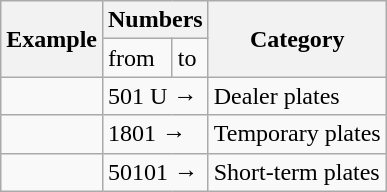<table class="wikitable" style="float:left; margin-right:1em;">
<tr>
<th rowspan="2">Example</th>
<th colspan="2">Numbers</th>
<th rowspan="2">Category</th>
</tr>
<tr>
<td>from</td>
<td>to</td>
</tr>
<tr>
<td></td>
<td colspan="2">501 U →</td>
<td>Dealer plates</td>
</tr>
<tr>
<td></td>
<td colspan="2">1801 →</td>
<td>Temporary plates</td>
</tr>
<tr>
<td></td>
<td colspan="2">50101 →</td>
<td>Short-term plates</td>
</tr>
</table>
